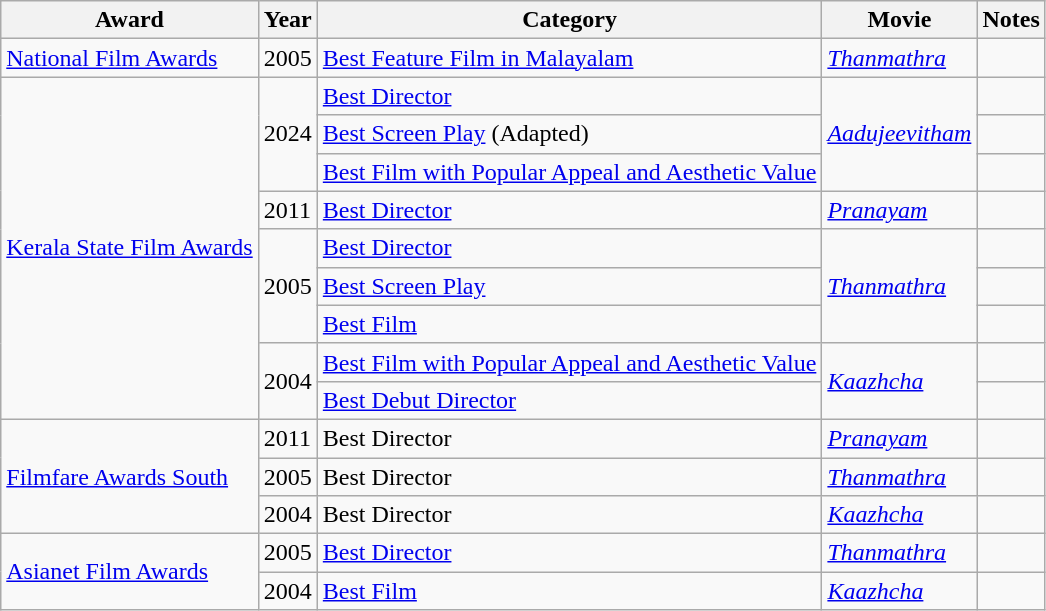<table class="wikitable">
<tr>
<th>Award</th>
<th>Year</th>
<th>Category</th>
<th>Movie</th>
<th>Notes</th>
</tr>
<tr>
<td><a href='#'>National Film Awards</a></td>
<td>2005</td>
<td><a href='#'>Best Feature Film in Malayalam</a></td>
<td><em><a href='#'>Thanmathra</a></em></td>
<td></td>
</tr>
<tr>
<td rowspan=9><a href='#'>Kerala State Film Awards</a></td>
<td rowspan=3>2024</td>
<td><a href='#'>Best Director</a></td>
<td rowspan=3><em><a href='#'>Aadujeevitham</a></em></td>
<td></td>
</tr>
<tr>
<td><a href='#'>Best Screen Play</a> (Adapted)</td>
<td></td>
</tr>
<tr>
<td><a href='#'>Best Film with Popular Appeal and Aesthetic Value</a></td>
<td></td>
</tr>
<tr>
<td>2011</td>
<td><a href='#'>Best Director</a></td>
<td><em><a href='#'>Pranayam</a></em></td>
<td></td>
</tr>
<tr>
<td rowspan=3>2005</td>
<td><a href='#'>Best Director</a></td>
<td rowspan=3><em><a href='#'>Thanmathra</a></em></td>
<td></td>
</tr>
<tr>
<td><a href='#'>Best Screen Play</a></td>
<td></td>
</tr>
<tr>
<td><a href='#'>Best Film</a></td>
<td></td>
</tr>
<tr>
<td rowspan=2>2004</td>
<td><a href='#'>Best Film with Popular Appeal and Aesthetic Value</a></td>
<td rowspan=2><em><a href='#'>Kaazhcha</a></em></td>
<td></td>
</tr>
<tr>
<td><a href='#'>Best Debut Director</a></td>
<td></td>
</tr>
<tr>
<td rowspan=3><a href='#'>Filmfare Awards South</a></td>
<td>2011</td>
<td>Best Director</td>
<td><em><a href='#'>Pranayam</a></em></td>
<td></td>
</tr>
<tr>
<td>2005</td>
<td>Best Director</td>
<td><em><a href='#'>Thanmathra</a></em></td>
<td></td>
</tr>
<tr>
<td>2004</td>
<td>Best Director</td>
<td><em><a href='#'>Kaazhcha</a></em></td>
<td></td>
</tr>
<tr>
<td rowspan=2><a href='#'>Asianet Film Awards</a></td>
<td>2005</td>
<td><a href='#'>Best Director</a></td>
<td><em><a href='#'>Thanmathra</a></em></td>
<td></td>
</tr>
<tr>
<td>2004</td>
<td><a href='#'>Best Film</a></td>
<td><em><a href='#'>Kaazhcha</a></em></td>
<td></td>
</tr>
</table>
